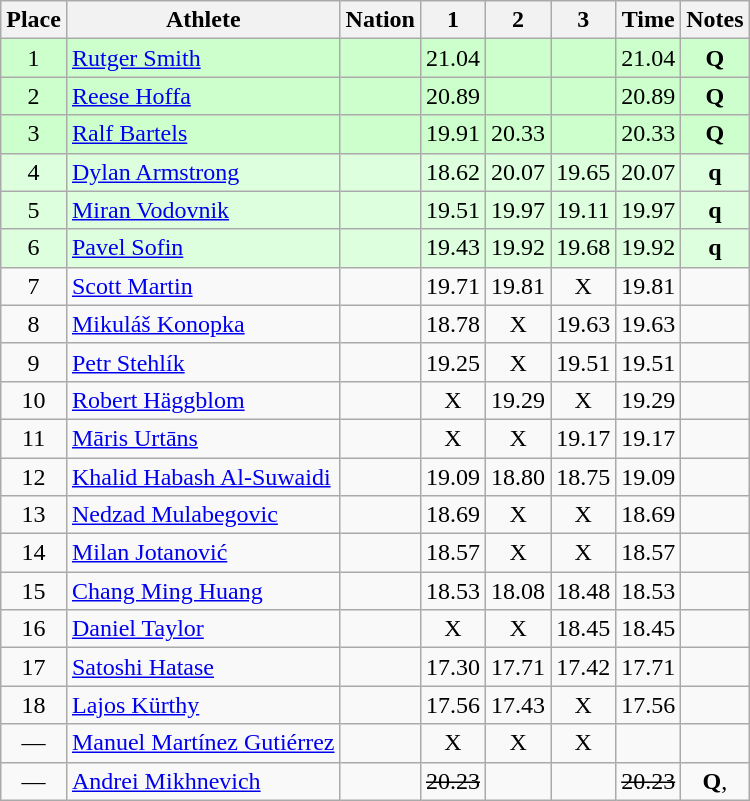<table class="wikitable sortable" style="text-align:center">
<tr>
<th>Place</th>
<th>Athlete</th>
<th>Nation</th>
<th>1</th>
<th>2</th>
<th>3</th>
<th>Time</th>
<th>Notes</th>
</tr>
<tr bgcolor=ccffcc>
<td>1</td>
<td style="text-align:left"><a href='#'>Rutger Smith</a></td>
<td align=left></td>
<td>21.04</td>
<td></td>
<td></td>
<td>21.04</td>
<td><strong>Q</strong></td>
</tr>
<tr bgcolor=ccffcc>
<td>2</td>
<td style="text-align:left"><a href='#'>Reese Hoffa</a></td>
<td align=left></td>
<td>20.89</td>
<td></td>
<td></td>
<td>20.89</td>
<td><strong>Q</strong></td>
</tr>
<tr bgcolor=ccffcc>
<td>3</td>
<td style="text-align:left"><a href='#'>Ralf Bartels</a></td>
<td align=left></td>
<td>19.91</td>
<td>20.33</td>
<td></td>
<td>20.33</td>
<td><strong>Q</strong></td>
</tr>
<tr bgcolor=ddffdd>
<td>4</td>
<td style="text-align:left"><a href='#'>Dylan Armstrong</a></td>
<td align=left></td>
<td>18.62</td>
<td>20.07</td>
<td>19.65</td>
<td>20.07</td>
<td><strong>q</strong></td>
</tr>
<tr bgcolor=ddffdd>
<td>5</td>
<td style="text-align:left"><a href='#'>Miran Vodovnik</a></td>
<td align=left></td>
<td>19.51</td>
<td>19.97</td>
<td>19.11</td>
<td>19.97</td>
<td><strong>q</strong></td>
</tr>
<tr bgcolor=ddffdd>
<td>6</td>
<td style="text-align:left"><a href='#'>Pavel Sofin</a></td>
<td align=left></td>
<td>19.43</td>
<td>19.92</td>
<td>19.68</td>
<td>19.92</td>
<td><strong>q</strong></td>
</tr>
<tr>
<td>7</td>
<td style="text-align:left"><a href='#'>Scott Martin</a></td>
<td align=left></td>
<td>19.71</td>
<td>19.81</td>
<td>X</td>
<td>19.81</td>
<td></td>
</tr>
<tr>
<td>8</td>
<td style="text-align:left"><a href='#'>Mikuláš Konopka</a></td>
<td align=left></td>
<td>18.78</td>
<td>X</td>
<td>19.63</td>
<td>19.63</td>
<td></td>
</tr>
<tr>
<td>9</td>
<td style="text-align:left"><a href='#'>Petr Stehlík</a></td>
<td align=left></td>
<td>19.25</td>
<td>X</td>
<td>19.51</td>
<td>19.51</td>
<td></td>
</tr>
<tr>
<td>10</td>
<td style="text-align:left"><a href='#'>Robert Häggblom</a></td>
<td align=left></td>
<td>X</td>
<td>19.29</td>
<td>X</td>
<td>19.29</td>
<td></td>
</tr>
<tr>
<td>11</td>
<td style="text-align:left"><a href='#'>Māris Urtāns</a></td>
<td align=left></td>
<td>X</td>
<td>X</td>
<td>19.17</td>
<td>19.17</td>
<td></td>
</tr>
<tr>
<td>12</td>
<td style="text-align:left"><a href='#'>Khalid Habash Al-Suwaidi</a></td>
<td align=left></td>
<td>19.09</td>
<td>18.80</td>
<td>18.75</td>
<td>19.09</td>
<td></td>
</tr>
<tr>
<td>13</td>
<td style="text-align:left"><a href='#'>Nedzad Mulabegovic</a></td>
<td align=left></td>
<td>18.69</td>
<td>X</td>
<td>X</td>
<td>18.69</td>
<td></td>
</tr>
<tr>
<td>14</td>
<td style="text-align:left"><a href='#'>Milan Jotanović</a></td>
<td align=left></td>
<td>18.57</td>
<td>X</td>
<td>X</td>
<td>18.57</td>
<td></td>
</tr>
<tr>
<td>15</td>
<td style="text-align:left"><a href='#'>Chang Ming Huang</a></td>
<td align=left></td>
<td>18.53</td>
<td>18.08</td>
<td>18.48</td>
<td>18.53</td>
<td></td>
</tr>
<tr>
<td>16</td>
<td style="text-align:left"><a href='#'>Daniel Taylor</a></td>
<td align=left></td>
<td>X</td>
<td>X</td>
<td>18.45</td>
<td>18.45</td>
<td></td>
</tr>
<tr>
<td>17</td>
<td style="text-align:left"><a href='#'>Satoshi Hatase</a></td>
<td align=left></td>
<td>17.30</td>
<td>17.71</td>
<td>17.42</td>
<td>17.71</td>
<td></td>
</tr>
<tr>
<td>18</td>
<td style="text-align:left"><a href='#'>Lajos Kürthy</a></td>
<td align=left></td>
<td>17.56</td>
<td>17.43</td>
<td>X</td>
<td>17.56</td>
<td></td>
</tr>
<tr>
<td>—</td>
<td style="text-align:left"><a href='#'>Manuel Martínez Gutiérrez</a></td>
<td align=left></td>
<td>X</td>
<td>X</td>
<td>X</td>
<td></td>
<td></td>
</tr>
<tr>
<td>—</td>
<td style="text-align:left"><a href='#'>Andrei Mikhnevich</a></td>
<td align=left></td>
<td><s>20.23 </s></td>
<td></td>
<td></td>
<td><s>20.23 </s></td>
<td><strong>Q</strong>, </td>
</tr>
</table>
